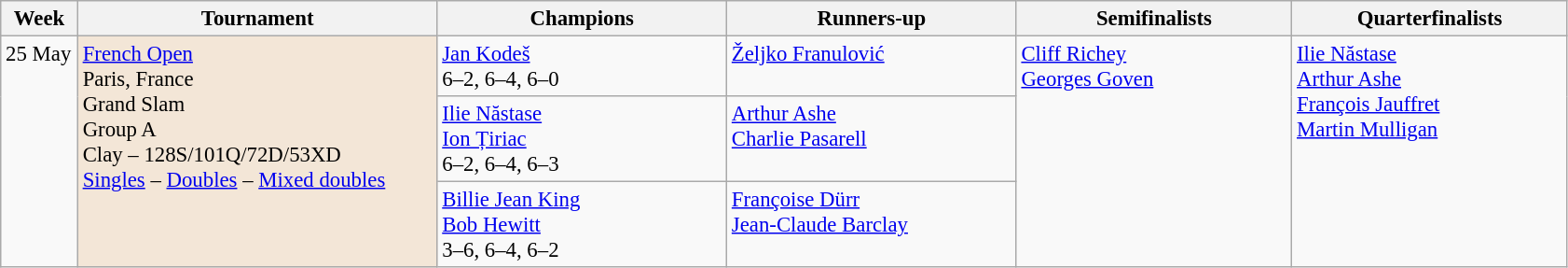<table class=wikitable style=font-size:95%>
<tr>
<th style="width:48px;">Week</th>
<th style="width:250px;">Tournament</th>
<th style="width:200px;">Champions</th>
<th style="width:200px;">Runners-up</th>
<th style="width:190px;">Semifinalists</th>
<th style="width:190px;">Quarterfinalists</th>
</tr>
<tr valign=top>
<td rowspan=3>25 May</td>
<td style="background:#F3E6D7;" rowspan="3"><a href='#'>French Open</a><br>Paris, France <br> Grand Slam <br> Group A <br> Clay – 128S/101Q/72D/53XD <br> <a href='#'>Singles</a> – <a href='#'>Doubles</a> – <a href='#'>Mixed doubles</a></td>
<td> <a href='#'>Jan Kodeš</a> <br> 6–2, 6–4, 6–0</td>
<td> <a href='#'>Željko Franulović</a></td>
<td rowspan=3> <a href='#'>Cliff Richey</a> <br>  <a href='#'>Georges Goven</a></td>
<td rowspan=3> <a href='#'>Ilie Năstase</a> <br>  <a href='#'>Arthur Ashe</a> <br>  <a href='#'>François Jauffret</a> <br>  <a href='#'>Martin Mulligan</a></td>
</tr>
<tr valign=top>
<td> <a href='#'>Ilie Năstase</a> <br>  <a href='#'>Ion Țiriac</a> <br> 6–2, 6–4, 6–3</td>
<td> <a href='#'>Arthur Ashe</a> <br>  <a href='#'>Charlie Pasarell</a></td>
</tr>
<tr valign=top>
<td> <a href='#'>Billie Jean King</a> <br>  <a href='#'>Bob Hewitt</a> <br> 3–6, 6–4, 6–2</td>
<td> <a href='#'>Françoise Dürr</a> <br>  <a href='#'>Jean-Claude Barclay</a></td>
</tr>
</table>
